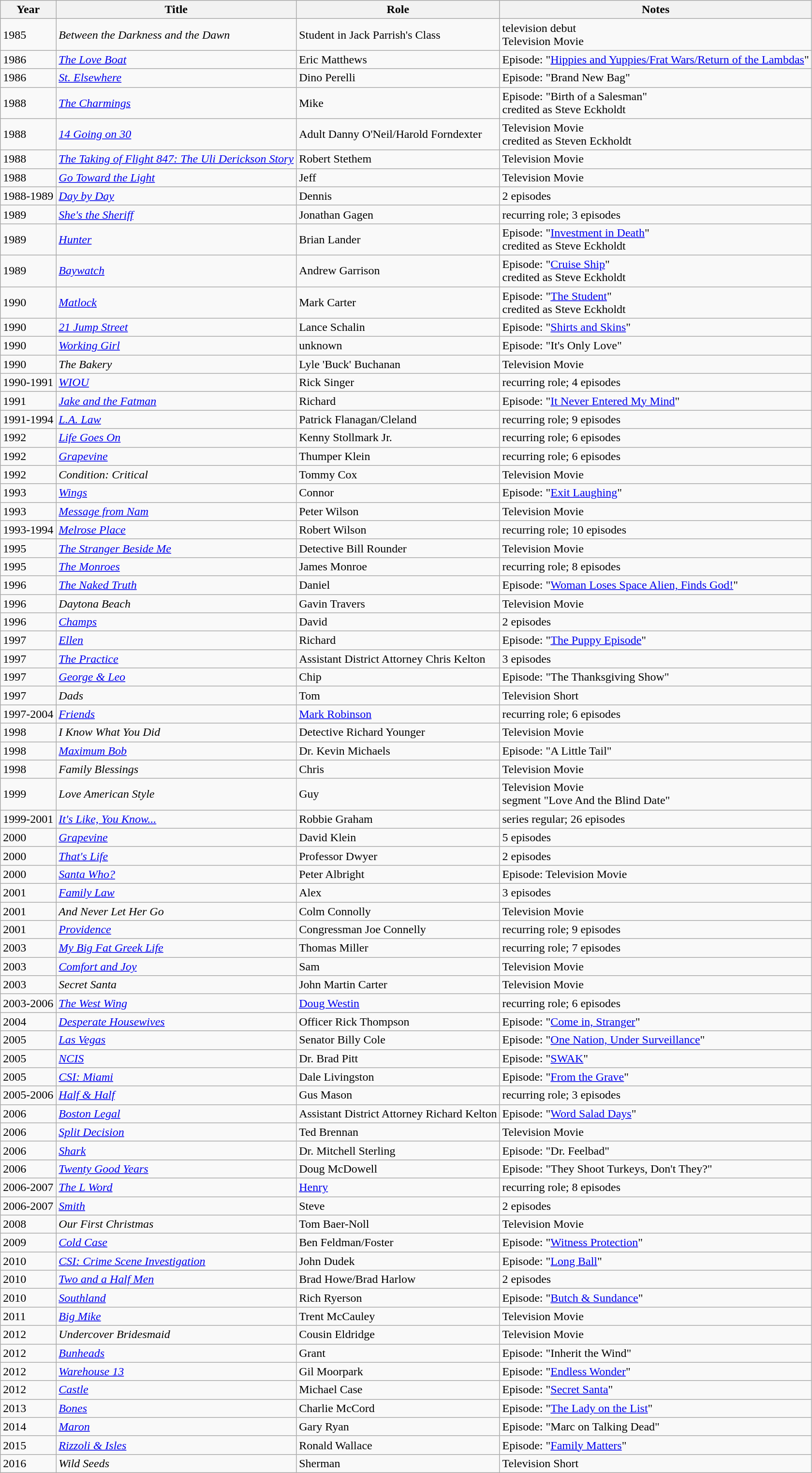<table class="wikitable">
<tr>
<th>Year</th>
<th>Title</th>
<th>Role</th>
<th>Notes</th>
</tr>
<tr>
<td>1985</td>
<td><em>Between the Darkness and the Dawn</em></td>
<td>Student in Jack Parrish's Class</td>
<td>television debut<br>Television Movie</td>
</tr>
<tr>
<td>1986</td>
<td><em><a href='#'>The Love Boat</a></em></td>
<td>Eric Matthews</td>
<td>Episode: "<a href='#'>Hippies and Yuppies/Frat Wars/Return of the Lambdas</a>"</td>
</tr>
<tr>
<td>1986</td>
<td><em><a href='#'>St. Elsewhere</a></em></td>
<td>Dino Perelli</td>
<td>Episode: "Brand New Bag"</td>
</tr>
<tr>
<td>1988</td>
<td><em><a href='#'>The Charmings</a></em></td>
<td>Mike</td>
<td>Episode: "Birth of a Salesman"<br>credited as Steve Eckholdt</td>
</tr>
<tr>
<td>1988</td>
<td><em><a href='#'>14 Going on 30</a></em></td>
<td>Adult Danny O'Neil/Harold Forndexter</td>
<td>Television Movie<br>credited as Steven Eckholdt</td>
</tr>
<tr>
<td>1988</td>
<td><em><a href='#'>The Taking of Flight 847: The Uli Derickson Story</a></em></td>
<td>Robert Stethem</td>
<td>Television Movie</td>
</tr>
<tr>
<td>1988</td>
<td><em><a href='#'>Go Toward the Light</a></em></td>
<td>Jeff</td>
<td>Television Movie</td>
</tr>
<tr>
<td>1988-1989</td>
<td><em><a href='#'>Day by Day</a></em></td>
<td>Dennis</td>
<td>2 episodes</td>
</tr>
<tr>
<td>1989</td>
<td><em><a href='#'>She's the Sheriff</a></em></td>
<td>Jonathan Gagen</td>
<td>recurring role; 3 episodes</td>
</tr>
<tr>
<td>1989</td>
<td><em><a href='#'>Hunter</a></em></td>
<td>Brian Lander</td>
<td>Episode: "<a href='#'>Investment in Death</a>"<br>credited as Steve Eckholdt</td>
</tr>
<tr>
<td>1989</td>
<td><em><a href='#'>Baywatch</a></em></td>
<td>Andrew Garrison</td>
<td>Episode: "<a href='#'>Cruise Ship</a>"<br>credited as Steve Eckholdt</td>
</tr>
<tr>
<td>1990</td>
<td><em><a href='#'>Matlock</a></em></td>
<td>Mark Carter</td>
<td>Episode: "<a href='#'>The Student</a>"<br>credited as Steve Eckholdt</td>
</tr>
<tr>
<td>1990</td>
<td><em><a href='#'>21 Jump Street</a></em></td>
<td>Lance Schalin</td>
<td>Episode: "<a href='#'>Shirts and Skins</a>"</td>
</tr>
<tr>
<td>1990</td>
<td><em><a href='#'>Working Girl</a></em></td>
<td>unknown</td>
<td>Episode: "It's Only Love"</td>
</tr>
<tr>
<td>1990</td>
<td><em>The Bakery</em></td>
<td>Lyle 'Buck' Buchanan</td>
<td>Television Movie</td>
</tr>
<tr>
<td>1990-1991</td>
<td><em><a href='#'>WIOU</a></em></td>
<td>Rick Singer</td>
<td>recurring role; 4 episodes</td>
</tr>
<tr>
<td>1991</td>
<td><em><a href='#'>Jake and the Fatman</a></em></td>
<td>Richard</td>
<td>Episode: "<a href='#'>It Never Entered My Mind</a>"</td>
</tr>
<tr>
<td>1991-1994</td>
<td><em><a href='#'>L.A. Law</a></em></td>
<td>Patrick Flanagan/Cleland</td>
<td>recurring role; 9 episodes</td>
</tr>
<tr>
<td>1992</td>
<td><em><a href='#'>Life Goes On</a></em></td>
<td>Kenny Stollmark Jr.</td>
<td>recurring role; 6 episodes</td>
</tr>
<tr>
<td>1992</td>
<td><em><a href='#'>Grapevine</a></em></td>
<td>Thumper Klein</td>
<td>recurring role; 6 episodes</td>
</tr>
<tr>
<td>1992</td>
<td><em>Condition: Critical</em></td>
<td>Tommy Cox</td>
<td>Television Movie</td>
</tr>
<tr>
<td>1993</td>
<td><em><a href='#'>Wings</a></em></td>
<td>Connor</td>
<td>Episode: "<a href='#'>Exit Laughing</a>"</td>
</tr>
<tr>
<td>1993</td>
<td><em><a href='#'>Message from Nam</a></em></td>
<td>Peter Wilson</td>
<td>Television Movie</td>
</tr>
<tr>
<td>1993-1994</td>
<td><em><a href='#'>Melrose Place</a></em></td>
<td>Robert Wilson</td>
<td>recurring role; 10 episodes</td>
</tr>
<tr>
<td>1995</td>
<td><em><a href='#'>The Stranger Beside Me</a></em></td>
<td>Detective Bill Rounder</td>
<td>Television Movie</td>
</tr>
<tr>
<td>1995</td>
<td><em><a href='#'>The Monroes</a></em></td>
<td>James Monroe</td>
<td>recurring role; 8 episodes</td>
</tr>
<tr>
<td>1996</td>
<td><em><a href='#'>The Naked Truth</a></em></td>
<td>Daniel</td>
<td>Episode: "<a href='#'>Woman Loses Space Alien, Finds God!</a>"</td>
</tr>
<tr>
<td>1996</td>
<td><em>Daytona Beach</em></td>
<td>Gavin Travers</td>
<td>Television Movie</td>
</tr>
<tr>
<td>1996</td>
<td><em><a href='#'>Champs</a></em></td>
<td>David</td>
<td>2 episodes</td>
</tr>
<tr>
<td>1997</td>
<td><em><a href='#'>Ellen</a></em></td>
<td>Richard</td>
<td>Episode: "<a href='#'>The Puppy Episode</a>"</td>
</tr>
<tr>
<td>1997</td>
<td><em><a href='#'>The Practice</a></em></td>
<td>Assistant District Attorney Chris Kelton</td>
<td>3 episodes</td>
</tr>
<tr>
<td>1997</td>
<td><em><a href='#'>George & Leo</a></em></td>
<td>Chip</td>
<td>Episode: "The Thanksgiving Show"</td>
</tr>
<tr>
<td>1997</td>
<td><em>Dads</em></td>
<td>Tom</td>
<td>Television Short</td>
</tr>
<tr>
<td>1997-2004</td>
<td><em><a href='#'>Friends</a></em></td>
<td><a href='#'>Mark Robinson</a></td>
<td>recurring role; 6 episodes</td>
</tr>
<tr>
<td>1998</td>
<td><em>I Know What You Did</em></td>
<td>Detective Richard Younger</td>
<td>Television Movie</td>
</tr>
<tr>
<td>1998</td>
<td><em><a href='#'>Maximum Bob</a></em></td>
<td>Dr. Kevin Michaels</td>
<td>Episode: "A Little Tail"</td>
</tr>
<tr>
<td>1998</td>
<td><em>Family Blessings</em></td>
<td>Chris</td>
<td>Television Movie</td>
</tr>
<tr>
<td>1999</td>
<td><em>Love American Style</em></td>
<td>Guy</td>
<td>Television Movie<br>segment "Love And the Blind Date"</td>
</tr>
<tr>
<td>1999-2001</td>
<td><em><a href='#'>It's Like, You Know...</a></em></td>
<td>Robbie Graham</td>
<td>series regular; 26 episodes</td>
</tr>
<tr>
<td>2000</td>
<td><em><a href='#'>Grapevine</a></em></td>
<td>David Klein</td>
<td>5 episodes</td>
</tr>
<tr>
<td>2000</td>
<td><em><a href='#'>That's Life</a></em></td>
<td>Professor Dwyer</td>
<td>2 episodes</td>
</tr>
<tr>
<td>2000</td>
<td><em><a href='#'>Santa Who?</a></em></td>
<td>Peter Albright</td>
<td>Episode: Television Movie</td>
</tr>
<tr>
<td>2001</td>
<td><em><a href='#'>Family Law</a></em></td>
<td>Alex</td>
<td>3 episodes</td>
</tr>
<tr>
<td>2001</td>
<td><em>And Never Let Her Go</em></td>
<td>Colm Connolly</td>
<td>Television Movie</td>
</tr>
<tr>
<td>2001</td>
<td><em><a href='#'>Providence</a></em></td>
<td>Congressman Joe Connelly</td>
<td>recurring role; 9 episodes</td>
</tr>
<tr>
<td>2003</td>
<td><em><a href='#'>My Big Fat Greek Life</a></em></td>
<td>Thomas Miller</td>
<td>recurring role; 7 episodes</td>
</tr>
<tr>
<td>2003</td>
<td><em><a href='#'>Comfort and Joy</a></em></td>
<td>Sam</td>
<td>Television Movie</td>
</tr>
<tr>
<td>2003</td>
<td><em>Secret Santa</em></td>
<td>John Martin Carter</td>
<td>Television Movie</td>
</tr>
<tr>
<td>2003-2006</td>
<td><em><a href='#'>The West Wing</a></em></td>
<td><a href='#'>Doug Westin</a></td>
<td>recurring role; 6 episodes</td>
</tr>
<tr>
<td>2004</td>
<td><em><a href='#'>Desperate Housewives</a></em></td>
<td>Officer Rick Thompson</td>
<td>Episode: "<a href='#'>Come in, Stranger</a>"</td>
</tr>
<tr>
<td>2005</td>
<td><em><a href='#'>Las Vegas</a></em></td>
<td>Senator Billy Cole</td>
<td>Episode: "<a href='#'>One Nation, Under Surveillance</a>"</td>
</tr>
<tr>
<td>2005</td>
<td><em><a href='#'>NCIS</a></em></td>
<td>Dr. Brad Pitt</td>
<td>Episode: "<a href='#'>SWAK</a>"</td>
</tr>
<tr>
<td>2005</td>
<td><em><a href='#'>CSI: Miami</a></em></td>
<td>Dale Livingston</td>
<td>Episode: "<a href='#'>From the Grave</a>"</td>
</tr>
<tr>
<td>2005-2006</td>
<td><em><a href='#'>Half & Half</a></em></td>
<td>Gus Mason</td>
<td>recurring role; 3 episodes</td>
</tr>
<tr>
<td>2006</td>
<td><em><a href='#'>Boston Legal</a></em></td>
<td>Assistant District Attorney Richard Kelton</td>
<td>Episode: "<a href='#'>Word Salad Days</a>"</td>
</tr>
<tr>
<td>2006</td>
<td><em><a href='#'>Split Decision</a></em></td>
<td>Ted Brennan</td>
<td>Television Movie</td>
</tr>
<tr>
<td>2006</td>
<td><em><a href='#'>Shark</a></em></td>
<td>Dr. Mitchell Sterling</td>
<td>Episode: "Dr. Feelbad"</td>
</tr>
<tr>
<td>2006</td>
<td><em><a href='#'>Twenty Good Years</a></em></td>
<td>Doug McDowell</td>
<td>Episode: "They Shoot Turkeys, Don't They?"</td>
</tr>
<tr>
<td>2006-2007</td>
<td><em><a href='#'>The L Word</a></em></td>
<td><a href='#'>Henry</a></td>
<td>recurring role; 8 episodes</td>
</tr>
<tr>
<td>2006-2007</td>
<td><em><a href='#'>Smith</a></em></td>
<td>Steve</td>
<td>2 episodes</td>
</tr>
<tr>
<td>2008</td>
<td><em>Our First Christmas</em></td>
<td>Tom Baer-Noll</td>
<td>Television Movie</td>
</tr>
<tr>
<td>2009</td>
<td><em><a href='#'>Cold Case</a></em></td>
<td>Ben Feldman/Foster</td>
<td>Episode: "<a href='#'>Witness Protection</a>"</td>
</tr>
<tr>
<td>2010</td>
<td><em><a href='#'>CSI: Crime Scene Investigation</a></em></td>
<td>John Dudek</td>
<td>Episode: "<a href='#'>Long Ball</a>"</td>
</tr>
<tr>
<td>2010</td>
<td><em><a href='#'>Two and a Half Men</a></em></td>
<td>Brad Howe/Brad Harlow</td>
<td>2 episodes</td>
</tr>
<tr>
<td>2010</td>
<td><em><a href='#'>Southland</a></em></td>
<td>Rich Ryerson</td>
<td>Episode: "<a href='#'>Butch & Sundance</a>"</td>
</tr>
<tr>
<td>2011</td>
<td><em><a href='#'>Big Mike</a></em></td>
<td>Trent McCauley</td>
<td>Television Movie</td>
</tr>
<tr>
<td>2012</td>
<td><em>Undercover Bridesmaid</em></td>
<td>Cousin Eldridge</td>
<td>Television Movie</td>
</tr>
<tr>
<td>2012</td>
<td><em><a href='#'>Bunheads</a></em></td>
<td>Grant</td>
<td>Episode: "Inherit the Wind"</td>
</tr>
<tr>
<td>2012</td>
<td><em><a href='#'>Warehouse 13</a></em></td>
<td>Gil Moorpark</td>
<td>Episode: "<a href='#'>Endless Wonder</a>"</td>
</tr>
<tr>
<td>2012</td>
<td><em><a href='#'>Castle</a></em></td>
<td>Michael Case</td>
<td>Episode: "<a href='#'>Secret Santa</a>"</td>
</tr>
<tr>
<td>2013</td>
<td><em><a href='#'>Bones</a></em></td>
<td>Charlie McCord</td>
<td>Episode: "<a href='#'>The Lady on the List</a>"</td>
</tr>
<tr>
<td>2014</td>
<td><em><a href='#'>Maron</a></em></td>
<td>Gary Ryan</td>
<td>Episode: "Marc on Talking Dead"</td>
</tr>
<tr>
<td>2015</td>
<td><em><a href='#'>Rizzoli & Isles</a></em></td>
<td>Ronald Wallace</td>
<td>Episode: "<a href='#'>Family Matters</a>"</td>
</tr>
<tr>
<td>2016</td>
<td><em>Wild Seeds</em></td>
<td>Sherman</td>
<td>Television Short</td>
</tr>
</table>
